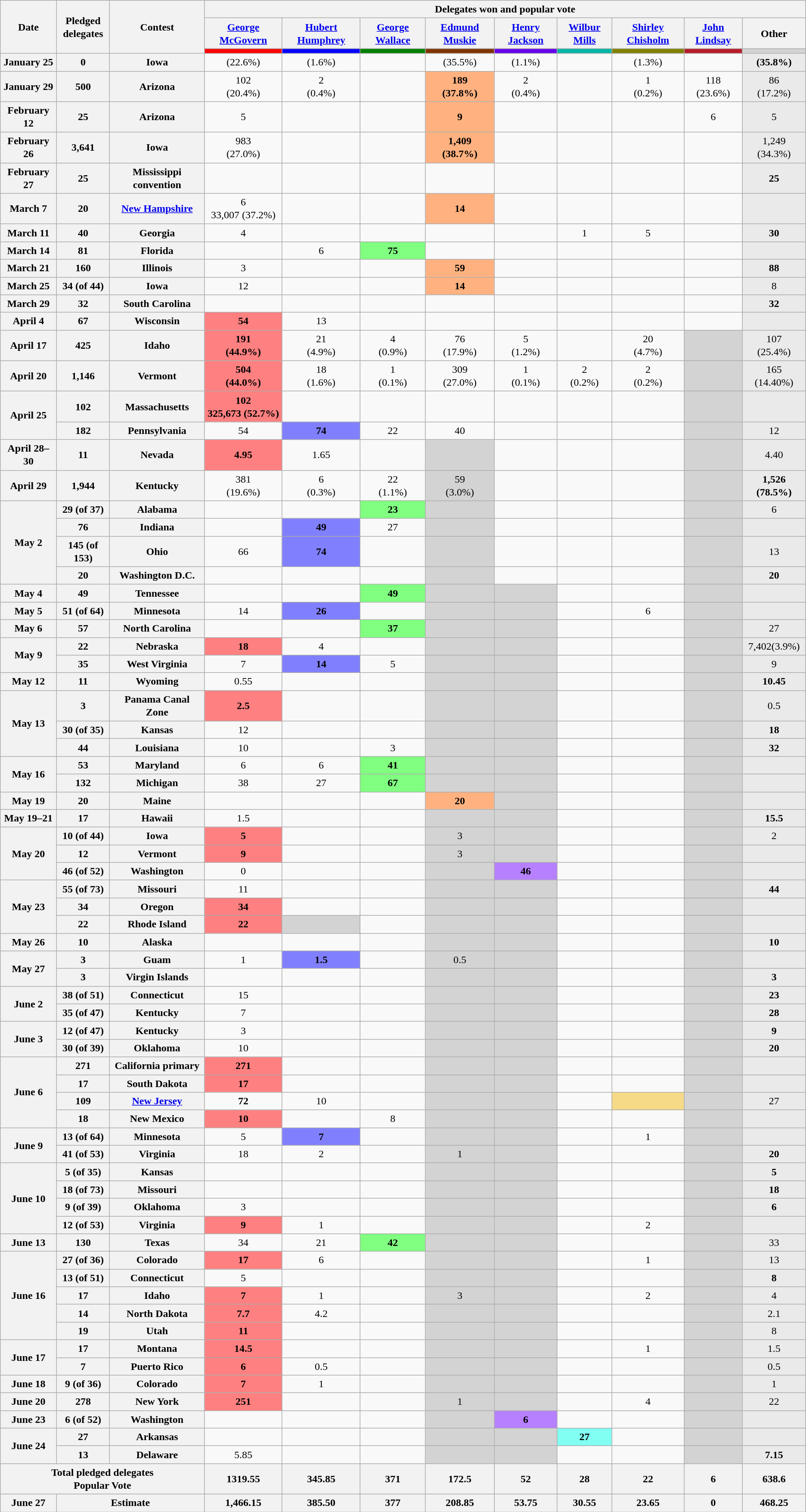<table class="wikitable" style="text-align:center;font-size:100%;line-height:20px">
<tr>
<th rowspan=3>Date</th>
<th rowspan=3>Pledged<br>delegates</th>
<th rowspan=3>Contest<br></th>
<th colspan="9">Delegates won and popular vote</th>
</tr>
<tr>
<th><a href='#'>George McGovern</a></th>
<th><a href='#'>Hubert Humphrey</a></th>
<th><a href='#'>George Wallace</a></th>
<th><a href='#'>Edmund Muskie</a></th>
<th><a href='#'>Henry Jackson</a></th>
<th><a href='#'>Wilbur Mills</a></th>
<th><a href='#'>Shirley Chisholm</a></th>
<th><a href='#'>John Lindsay</a></th>
<th>Other</th>
</tr>
<tr>
<th style="background:#ff0000;"></th>
<th style="background:#0000ff;"></th>
<th style="background:#008000;"></th>
<th style="background:#803300;"></th>
<th style="background:#6500ea;"></th>
<th style="background:#00b6a4;"></th>
<th style="background:#808000;"></th>
<th style="background:#b61b28;"></th>
<th style="background:lightgrey;"></th>
</tr>
<tr>
<th rowspan=1>January 25</th>
<th>0</th>
<th>Iowa<br></th>
<td>(22.6%)</td>
<td>(1.6%)</td>
<td></td>
<td>(35.5%)</td>
<td>(1.1%)</td>
<td></td>
<td>(1.3%)</td>
<td></td>
<td style="background: #EAEAEA;"><strong>(35.8%)</strong></td>
</tr>
<tr>
<th rowspan=1>January 29</th>
<th>500 </th>
<th>Arizona<br></th>
<td>102 <br>(20.4%)</td>
<td>2 <br>(0.4%)</td>
<td></td>
<td style="background:#ffb280;"><strong>189 <br>(37.8%)</strong></td>
<td>2 <br>(0.4%)</td>
<td></td>
<td>1 <br>(0.2%)</td>
<td>118 <br>(23.6%)</td>
<td style="background: #EAEAEA;">86 <br>(17.2%)</td>
</tr>
<tr>
<th rowspan=1>February 12</th>
<th>25</th>
<th>Arizona<br></th>
<td>5</td>
<td></td>
<td></td>
<td style="background:#ffb280;"><strong>9</strong></td>
<td></td>
<td></td>
<td></td>
<td>6</td>
<td style="background: #EAEAEA;">5</td>
</tr>
<tr>
<th rowspan=1>February 26</th>
<th>3,641 </th>
<th>Iowa<br></th>
<td>983 <br>(27.0%)</td>
<td></td>
<td></td>
<td style="background:#ffb280;"><strong>1,409 <br>(38.7%)</strong></td>
<td></td>
<td></td>
<td></td>
<td></td>
<td style="background: #EAEAEA;">1,249 <br>(34.3%)</td>
</tr>
<tr>
<th rowspan=1>February 27</th>
<th>25</th>
<th>Mississippi convention</th>
<td></td>
<td></td>
<td></td>
<td></td>
<td></td>
<td></td>
<td></td>
<td></td>
<td style="background: #EAEAEA;"><strong>25</strong></td>
</tr>
<tr>
<th rowspan=1>March 7</th>
<th>20</th>
<th><a href='#'>New Hampshire</a><br></th>
<td>6 <br>33,007 (37.2%)</td>
<td><em><br></em></td>
<td><em><br></em></td>
<td style="background:#ffb280;"><strong>14<br></strong></td>
<td><em><br></em></td>
<td><em><br></em></td>
<td></td>
<td></td>
<td style="background: #EAEAEA;"><br></td>
</tr>
<tr>
<th rowspan=1>March 11</th>
<th>40</th>
<th>Georgia<br></th>
<td>4</td>
<td></td>
<td></td>
<td></td>
<td></td>
<td>1</td>
<td>5</td>
<td></td>
<td style="background: #EAEAEA;"><strong>30</strong></td>
</tr>
<tr>
<th rowspan=1>March 14</th>
<th>81</th>
<th>Florida<br></th>
<td><br></td>
<td>6<br></td>
<td style="background:#80ff80;"><strong>75<br></strong></td>
<td><br></td>
<td><br></td>
<td><br></td>
<td><br></td>
<td><br></td>
<td style="background: #EAEAEA;"><br></td>
</tr>
<tr>
<th>March 21</th>
<th>160</th>
<th>Illinois<br></th>
<td>3<br><em></em></td>
<td><em><br></em></td>
<td><em><br></em></td>
<td style="background:#ffb280;"><strong>59<br></strong></td>
<td><em><br></em></td>
<td></td>
<td><em><br></em></td>
<td><em><br></em></td>
<td style="background: #EAEAEA;"><strong>88</strong><br><strong></strong></td>
</tr>
<tr>
<th rowspan="1">March 25</th>
<th>34 (of 44)</th>
<th>Iowa<br></th>
<td>12</td>
<td></td>
<td></td>
<td style="background:#ffb280;"><strong>14</strong></td>
<td></td>
<td></td>
<td></td>
<td></td>
<td style="background: #EAEAEA;">8</td>
</tr>
<tr>
<th rowspan="1">March 29</th>
<th>32</th>
<th>South Carolina<br></th>
<td></td>
<td></td>
<td></td>
<td></td>
<td></td>
<td></td>
<td></td>
<td></td>
<td style="background: #EAEAEA;"><strong>32</strong></td>
</tr>
<tr>
<th rowspan="1">April 4</th>
<th>67</th>
<th>Wisconsin<br></th>
<td style="background:#ff8080;"><strong>54<br></strong></td>
<td>13<br></td>
<td><br></td>
<td><br></td>
<td><br></td>
<td><br></td>
<td><br></td>
<td><br></td>
<td style="background: #EAEAEA;"><br></td>
</tr>
<tr>
<th rowspan="1">April 17</th>
<th>425 </th>
<th>Idaho<br></th>
<td style="background:#ff8080;"><strong>191 <br>(44.9%)</strong></td>
<td>21 <br>(4.9%)</td>
<td>4 <br>(0.9%)</td>
<td>76 <br>(17.9%)</td>
<td>5 <br>(1.2%)</td>
<td></td>
<td>20 <br>(4.7%)</td>
<td style="background: lightgrey;"></td>
<td style="background: #EAEAEA;">107 <br>(25.4%)</td>
</tr>
<tr>
<th rowspan="1">April 20</th>
<th>1,146 </th>
<th>Vermont<br></th>
<td style="background:#ff8080;"><strong>504 <br>(44.0%)</strong></td>
<td>18 <br>(1.6%)</td>
<td>1 <br>(0.1%)</td>
<td>309 <br>(27.0%)</td>
<td>1 <br>(0.1%)</td>
<td>2 <br>(0.2%)</td>
<td>2 <br>(0.2%)</td>
<td style="background: lightgrey;"></td>
<td style="background: #EAEAEA;">165 <br>(14.40%)</td>
</tr>
<tr>
<th rowspan="2">April 25</th>
<th>102</th>
<th>Massachusetts<br></th>
<td style="background:#ff8080;"><strong>102<br>325,673 (52.7%)</strong></td>
<td><br></td>
<td><br></td>
<td><br></td>
<td><br></td>
<td><br></td>
<td><br></td>
<td style="background: lightgrey;"><br></td>
<td style="background: #EAEAEA;"><br></td>
</tr>
<tr>
<th>182</th>
<th>Pennsylvania</th>
<td>54<br></td>
<td style="background:#8080ff;"><strong>74</strong><br></td>
<td>22<br></td>
<td>40<br></td>
<td><br></td>
<td></td>
<td><em><br></em></td>
<td style="background: lightgrey;"></td>
<td style="background: #EAEAEA;">12<br></td>
</tr>
<tr>
<th rowspan="1">April 28–30</th>
<th>11</th>
<th>Nevada<br></th>
<td style="background:#ff8080;"><strong>4.95</strong></td>
<td>1.65</td>
<td></td>
<td style="background: lightgrey;"></td>
<td></td>
<td></td>
<td></td>
<td style="background: lightgrey;"></td>
<td style="background: #EAEAEA;">4.40</td>
</tr>
<tr>
<th rowspan="1">April 29</th>
<th>1,944 </th>
<th>Kentucky<br></th>
<td>381 <br>(19.6%)</td>
<td>6 <br>(0.3%)</td>
<td>22 <br>(1.1%)</td>
<td style="background: lightgrey;">59 <br>(3.0%)</td>
<td></td>
<td></td>
<td></td>
<td style="background: lightgrey;"></td>
<td style="background: #EAEAEA;"><strong>1,526 (78.5%)</strong></td>
</tr>
<tr>
<th rowspan="4">May 2</th>
<th>29 (of 37)</th>
<th>Alabama<br></th>
<td></td>
<td></td>
<td style="background:#80ff80;"><strong>23</strong></td>
<td style="background: lightgrey;"></td>
<td></td>
<td></td>
<td></td>
<td style="background: lightgrey;"></td>
<td style="background: #EAEAEA;">6 </td>
</tr>
<tr>
<th>76</th>
<th>Indiana<br></th>
<td></td>
<td style="background:#8080ff;"><strong>49<br></strong></td>
<td>27<br></td>
<td style="background: lightgrey;"><br></td>
<td></td>
<td></td>
<td></td>
<td style="background: lightgrey;"></td>
<td style="background: #EAEAEA;"></td>
</tr>
<tr>
<th>145 (of 153)</th>
<th>Ohio<br></th>
<td>66<br></td>
<td style="background:#8080ff;"><strong>74<br></strong></td>
<td></td>
<td style="background: lightgrey;"><br></td>
<td><br></td>
<td></td>
<td></td>
<td style="background: lightgrey;"></td>
<td style="background: #EAEAEA;">13<br></td>
</tr>
<tr>
<th>20</th>
<th>Washington D.C.<br></th>
<td></td>
<td></td>
<td></td>
<td style="background: lightgrey;"></td>
<td></td>
<td></td>
<td></td>
<td style="background: lightgrey;"></td>
<td style="background: #EAEAEA;"><strong>20<br></strong></td>
</tr>
<tr>
<th rowspan="1">May 4</th>
<th>49</th>
<th>Tennessee<br></th>
<td><br></td>
<td><br></td>
<td style="background:#80ff80;"><strong>49<br></strong></td>
<td style="background: lightgrey;"><br></td>
<td style="background: lightgrey;"><br></td>
<td><br></td>
<td><br></td>
<td style="background: lightgrey;"><br></td>
<td style="background: #EAEAEA;"><br></td>
</tr>
<tr>
<th rowspan="1">May 5 </th>
<th>51 (of 64)</th>
<th>Minnesota<br></th>
<td>14</td>
<td style="background:#8080ff;"><strong>26</strong></td>
<td></td>
<td style="background: lightgrey;"></td>
<td style="background: lightgrey;"></td>
<td></td>
<td>6</td>
<td style="background: lightgrey;"></td>
<td style="background: #EAEAEA;"></td>
</tr>
<tr>
<th rowspan="1">May 6</th>
<th>57</th>
<th>North Carolina<br></th>
<td></td>
<td></td>
<td style="background:#80ff80;"><strong>37 <br></strong></td>
<td style="background: lightgrey;"><br></td>
<td style="background: lightgrey;"><br></td>
<td></td>
<td><br></td>
<td style="background: lightgrey;"></td>
<td style="background: #EAEAEA;">27<br></td>
</tr>
<tr>
<th rowspan="2">May 9</th>
<th>22</th>
<th>Nebraska<br></th>
<td style="background:#ff8080;"><strong>18<br></strong></td>
<td>4<br></td>
<td><br></td>
<td style="background: lightgrey;"><br></td>
<td style="background: lightgrey;"><br></td>
<td><br></td>
<td><br></td>
<td style="background: lightgrey;"><br></td>
<td style="background: #EAEAEA;">7,402(3.9%)</td>
</tr>
<tr>
<th>35</th>
<th>West Virginia<br></th>
<td>7<br></td>
<td style="background:#8080ff;"><strong>14</strong><br></td>
<td>5<br></td>
<td style="background: lightgrey;"></td>
<td style="background: lightgrey;"></td>
<td></td>
<td></td>
<td style="background: lightgrey;"></td>
<td style="background: #EAEAEA;">9<br></td>
</tr>
<tr>
<th rowspan="1">May 12</th>
<th>11</th>
<th>Wyoming<br></th>
<td>0.55</td>
<td></td>
<td></td>
<td style="background: lightgrey;"></td>
<td style="background: lightgrey;"></td>
<td></td>
<td></td>
<td style="background: lightgrey;"></td>
<td style="background: #EAEAEA;"><strong>10.45</strong></td>
</tr>
<tr>
<th rowspan="3">May 13</th>
<th>3</th>
<th>Panama Canal Zone<br></th>
<td style="background:#ff8080;"><strong>2.5 </strong></td>
<td></td>
<td></td>
<td style="background: lightgrey;"></td>
<td style="background: lightgrey;"></td>
<td></td>
<td></td>
<td style="background: lightgrey;"></td>
<td style="background: #EAEAEA;">0.5</td>
</tr>
<tr>
<th>30 (of 35)</th>
<th>Kansas<br></th>
<td>12</td>
<td></td>
<td></td>
<td style="background: lightgrey;"></td>
<td style="background: lightgrey;"></td>
<td></td>
<td></td>
<td style="background: lightgrey;"></td>
<td style="background: #EAEAEA;"><strong>18</strong></td>
</tr>
<tr>
<th>44</th>
<th>Louisiana<br></th>
<td>10</td>
<td></td>
<td>3</td>
<td style="background: lightgrey;"></td>
<td style="background: lightgrey;"></td>
<td></td>
<td></td>
<td style="background: lightgrey;"></td>
<td style="background: #EAEAEA;"><strong>32</strong></td>
</tr>
<tr>
<th rowspan="2">May 16</th>
<th>53</th>
<th>Maryland<br></th>
<td>6 <br></td>
<td>6 <br></td>
<td style="background:#80ff80;"><strong>41 <br></strong></td>
<td style="background: lightgrey;"><br></td>
<td style="background: lightgrey;"><br></td>
<td><br></td>
<td><br></td>
<td style="background: lightgrey;"><br></td>
<td style="background: #EAEAEA;"><br></td>
</tr>
<tr>
<th>132</th>
<th>Michigan<br></th>
<td>38<br></td>
<td>27<br></td>
<td style="background:#80ff80;"><strong>67<br></strong></td>
<td style="background: lightgrey;"><br></td>
<td style="background: lightgrey;"><br></td>
<td></td>
<td><br></td>
<td style="background: lightgrey;"></td>
<td style="background: #EAEAEA;"><br></td>
</tr>
<tr>
<th rowspan="1">May 19</th>
<th>20</th>
<th>Maine<br></th>
<td></td>
<td></td>
<td></td>
<td style="background:#ffb280;"><strong>20 </strong></td>
<td style="background: lightgrey;"></td>
<td></td>
<td></td>
<td style="background: lightgrey;"></td>
<td style="background: #EAEAEA;"></td>
</tr>
<tr>
<th rowspan="1">May 19–21</th>
<th>17</th>
<th>Hawaii<br></th>
<td>1.5</td>
<td></td>
<td></td>
<td style="background: lightgrey;"></td>
<td style="background: lightgrey;"></td>
<td></td>
<td></td>
<td style="background: lightgrey;"></td>
<td style="background: #EAEAEA;"><strong>15.5</strong></td>
</tr>
<tr>
<th rowspan="3">May 20</th>
<th>10 (of 44)</th>
<th>Iowa<br></th>
<td style="background:#ff8080;"><strong>5 </strong></td>
<td></td>
<td></td>
<td style="background: lightgrey;">3</td>
<td style="background: lightgrey;"></td>
<td></td>
<td></td>
<td style="background: lightgrey;"></td>
<td style="background: #EAEAEA;">2</td>
</tr>
<tr>
<th>12</th>
<th>Vermont<br></th>
<td style="background:#ff8080;"><strong>9 </strong></td>
<td></td>
<td></td>
<td style="background: lightgrey;">3</td>
<td style="background: lightgrey;"></td>
<td></td>
<td></td>
<td style="background: lightgrey;"></td>
<td style="background: #EAEAEA;"></td>
</tr>
<tr>
<th>46 (of 52)</th>
<th>Washington<br></th>
<td>0</td>
<td></td>
<td></td>
<td style="background: lightgrey;"></td>
<td style="background:#b780ff;"><strong>46 </strong></td>
<td></td>
<td></td>
<td style="background: lightgrey;"></td>
<td style="background: #EAEAEA;"></td>
</tr>
<tr>
<th rowspan="3">May 23</th>
<th>55 (of 73)</th>
<th>Missouri<br></th>
<td>11</td>
<td></td>
<td></td>
<td style="background: lightgrey;"></td>
<td style="background: lightgrey;"></td>
<td></td>
<td></td>
<td style="background: lightgrey;"></td>
<td style="background: #EAEAEA;"><strong>44</strong></td>
</tr>
<tr>
<th>34</th>
<th>Oregon<br></th>
<td style="background:#ff8080;"><strong>34<br></strong></td>
<td><br></td>
<td><br></td>
<td style="background: lightgrey;"><br></td>
<td style="background: lightgrey;"><br></td>
<td><br></td>
<td><br></td>
<td style="background: lightgrey;"><br></td>
<td style="background: #EAEAEA;"><br></td>
</tr>
<tr>
<th>22</th>
<th>Rhode Island<br></th>
<td style="background:#ff8080;"><strong>22<br></strong></td>
<td style="background: lightgrey;"><br></td>
<td><br></td>
<td style="background: lightgrey;"><br></td>
<td style="background: lightgrey;"><br></td>
<td><br></td>
<td></td>
<td style="background: lightgrey;"></td>
<td style="background: #EAEAEA;"><br></td>
</tr>
<tr>
<th rowspan="1">May 26</th>
<th>10</th>
<th>Alaska<br></th>
<td></td>
<td></td>
<td></td>
<td style="background: lightgrey;"></td>
<td style="background: lightgrey;"></td>
<td></td>
<td></td>
<td style="background: lightgrey;"></td>
<td style="background: #EAEAEA;"><strong>10</strong></td>
</tr>
<tr>
<th rowspan="2">May 27</th>
<th>3</th>
<th>Guam<br></th>
<td>1</td>
<td style="background:#8080ff;"><strong>1.5</strong></td>
<td></td>
<td style="background: lightgrey;">0.5</td>
<td style="background: lightgrey;"></td>
<td></td>
<td></td>
<td style="background: lightgrey;"></td>
<td style="background: #EAEAEA;"></td>
</tr>
<tr>
<th>3</th>
<th>Virgin Islands<br></th>
<td></td>
<td></td>
<td></td>
<td style="background: lightgrey;"></td>
<td style="background: lightgrey;"></td>
<td></td>
<td></td>
<td style="background: lightgrey;"></td>
<td style="background: #EAEAEA;"><strong>3 </strong></td>
</tr>
<tr>
<th rowspan="2">June 2</th>
<th>38 (of 51)</th>
<th>Connecticut<br></th>
<td>15</td>
<td></td>
<td></td>
<td style="background: lightgrey;"></td>
<td style="background: lightgrey;"></td>
<td></td>
<td></td>
<td style="background: lightgrey;"></td>
<td style="background: #EAEAEA;"><strong>23</strong></td>
</tr>
<tr>
<th>35 (of 47)</th>
<th>Kentucky<br></th>
<td>7</td>
<td></td>
<td></td>
<td style="background: lightgrey;"></td>
<td style="background: lightgrey;"></td>
<td></td>
<td></td>
<td style="background: lightgrey;"></td>
<td style="background: #EAEAEA;"><strong>28</strong></td>
</tr>
<tr>
<th rowspan="2">June 3</th>
<th>12 (of 47)</th>
<th>Kentucky<br></th>
<td>3</td>
<td></td>
<td></td>
<td style="background: lightgrey;"></td>
<td style="background: lightgrey;"></td>
<td></td>
<td></td>
<td style="background: lightgrey;"></td>
<td style="background: #EAEAEA;"><strong>9</strong></td>
</tr>
<tr>
<th>30 (of 39)</th>
<th>Oklahoma<br></th>
<td>10</td>
<td></td>
<td></td>
<td style="background: lightgrey;"></td>
<td style="background: lightgrey;"></td>
<td></td>
<td></td>
<td style="background: lightgrey;"></td>
<td style="background: #EAEAEA;"><strong>20</strong></td>
</tr>
<tr>
<th rowspan="4">June 6</th>
<th>271</th>
<th>California primary<br></th>
<td style="background:#ff8080;"><strong>271<br></strong></td>
<td><br></td>
<td><em><br></em></td>
<td style="background: lightgrey;"><br></td>
<td style="background: lightgrey;"><br></td>
<td></td>
<td><br></td>
<td style="background: lightgrey;"><br></td>
<td style="background: #EAEAEA;"><br></td>
</tr>
<tr>
<th>17</th>
<th>South Dakota<br></th>
<td style="background:#ff8080;"><strong>17<br></strong></td>
<td></td>
<td></td>
<td style="background: lightgrey;"></td>
<td style="background: lightgrey;"></td>
<td></td>
<td></td>
<td style="background: lightgrey;"></td>
<td style="background: #EAEAEA;"></td>
</tr>
<tr>
<th>109</th>
<th><a href='#'>New Jersey</a><br></th>
<td><strong>72<br></strong></td>
<td>10<br></td>
<td></td>
<td style="background: lightgrey;"></td>
<td style="background: lightgrey;"></td>
<td></td>
<td style="background:#f7da88;"><strong><br></strong></td>
<td style="background: lightgrey;"></td>
<td style="background: #EAEAEA;">27<br></td>
</tr>
<tr>
<th>18</th>
<th>New Mexico</th>
<td style="background:#ff8080;"><strong>10<br></strong></td>
<td><br></td>
<td>8<br></td>
<td style="background: lightgrey;"><br></td>
<td style="background: lightgrey;"><br></td>
<td></td>
<td><br></td>
<td style="background: lightgrey;"></td>
<td style="background: #EAEAEA;"><br></td>
</tr>
<tr>
<th rowspan="2">June 9</th>
<th>13 (of 64)</th>
<th>Minnesota<br></th>
<td>5</td>
<td style="background:#8080ff;"><strong>7</strong></td>
<td></td>
<td style="background: lightgrey;"></td>
<td style="background: lightgrey;"></td>
<td></td>
<td>1</td>
<td style="background: lightgrey;"></td>
<td style="background: #EAEAEA;"></td>
</tr>
<tr>
<th>41 (of 53)</th>
<th>Virginia<br></th>
<td>18</td>
<td>2</td>
<td></td>
<td style="background: lightgrey;">1</td>
<td style="background: lightgrey;"></td>
<td></td>
<td></td>
<td style="background: lightgrey;"></td>
<td style="background: #EAEAEA;"><strong>20</strong></td>
</tr>
<tr>
<th rowspan="4">June 10</th>
<th>5 (of 35)</th>
<th>Kansas<br></th>
<td></td>
<td></td>
<td></td>
<td style="background: lightgrey;"></td>
<td style="background: lightgrey;"></td>
<td></td>
<td></td>
<td style="background: lightgrey;"></td>
<td style="background: #EAEAEA;"><strong>5</strong></td>
</tr>
<tr>
<th>18 (of 73)</th>
<th>Missouri<br></th>
<td></td>
<td></td>
<td></td>
<td style="background: lightgrey;"></td>
<td style="background: lightgrey;"></td>
<td></td>
<td></td>
<td style="background: lightgrey;"></td>
<td style="background: #EAEAEA;"><strong>18</strong></td>
</tr>
<tr>
<th>9 (of 39)</th>
<th>Oklahoma<br></th>
<td>3</td>
<td></td>
<td></td>
<td style="background: lightgrey;"></td>
<td style="background: lightgrey;"></td>
<td></td>
<td></td>
<td style="background: lightgrey;"></td>
<td style="background: #EAEAEA;"><strong>6</strong></td>
</tr>
<tr>
<th>12 (of 53)</th>
<th>Virginia<br></th>
<td style="background:#ff8080;"><strong>9</strong></td>
<td>1</td>
<td></td>
<td style="background: lightgrey;"></td>
<td style="background: lightgrey;"></td>
<td></td>
<td>2</td>
<td style="background: lightgrey;"></td>
<td style="background: #EAEAEA;"></td>
</tr>
<tr>
<th rowspan="1">June 13</th>
<th>130</th>
<th>Texas<br></th>
<td>34</td>
<td>21</td>
<td style="background:#80ff80;"><strong>42 </strong></td>
<td style="background: lightgrey;"></td>
<td style="background: lightgrey;"></td>
<td></td>
<td></td>
<td style="background: lightgrey;"></td>
<td style="background: #EAEAEA;">33</td>
</tr>
<tr>
<th rowspan="5">June 16</th>
<th>27 (of 36)</th>
<th>Colorado<br></th>
<td style="background:#ff8080;"><strong>17</strong></td>
<td>6</td>
<td></td>
<td style="background: lightgrey;"></td>
<td style="background: lightgrey;"></td>
<td></td>
<td>1</td>
<td style="background: lightgrey;"></td>
<td style="background: #EAEAEA;">13 </td>
</tr>
<tr>
<th>13 (of 51)</th>
<th>Connecticut<br></th>
<td>5</td>
<td></td>
<td></td>
<td style="background: lightgrey;"></td>
<td style="background: lightgrey;"></td>
<td></td>
<td></td>
<td style="background: lightgrey;"></td>
<td style="background: #EAEAEA;"><strong>8</strong></td>
</tr>
<tr>
<th>17</th>
<th>Idaho<br></th>
<td style="background:#ff8080;"><strong>7</strong></td>
<td>1</td>
<td></td>
<td style="background: lightgrey;">3</td>
<td style="background: lightgrey;"></td>
<td></td>
<td>2</td>
<td style="background: lightgrey;"></td>
<td style="background: #EAEAEA;">4</td>
</tr>
<tr>
<th>14</th>
<th>North Dakota<br></th>
<td style="background:#ff8080;"><strong>7.7</strong></td>
<td>4.2</td>
<td></td>
<td style="background: lightgrey;"></td>
<td style="background: lightgrey;"></td>
<td></td>
<td></td>
<td style="background: lightgrey;"></td>
<td style="background: #EAEAEA;">2.1</td>
</tr>
<tr>
<th>19</th>
<th>Utah<br></th>
<td style="background:#ff8080;"><strong>11</strong></td>
<td></td>
<td></td>
<td style="background: lightgrey;"></td>
<td style="background: lightgrey;"></td>
<td></td>
<td></td>
<td style="background: lightgrey;"></td>
<td style="background: #EAEAEA;">8</td>
</tr>
<tr>
<th rowspan="2">June 17</th>
<th>17</th>
<th>Montana<br></th>
<td style="background:#ff8080;"><strong>14.5</strong></td>
<td></td>
<td></td>
<td style="background: lightgrey;"></td>
<td style="background: lightgrey;"></td>
<td></td>
<td>1</td>
<td style="background: lightgrey;"></td>
<td style="background: #EAEAEA;">1.5</td>
</tr>
<tr>
<th>7</th>
<th>Puerto Rico<br></th>
<td style="background:#ff8080;"><strong>6</strong></td>
<td>0.5</td>
<td></td>
<td style="background: lightgrey;"></td>
<td style="background: lightgrey;"></td>
<td></td>
<td></td>
<td style="background: lightgrey;"></td>
<td style="background: #EAEAEA;">0.5</td>
</tr>
<tr>
<th rowspan="1">June 18</th>
<th>9 (of 36)</th>
<th>Colorado<br></th>
<td style="background:#ff8080;"><strong>7</strong></td>
<td>1</td>
<td></td>
<td style="background: lightgrey;"></td>
<td style="background: lightgrey;"></td>
<td></td>
<td></td>
<td style="background: lightgrey;"></td>
<td style="background: #EAEAEA;">1</td>
</tr>
<tr>
<th rowspan="1">June 20</th>
<th>278</th>
<th>New York</th>
<td style="background:#ff8080;"><strong>251</strong></td>
<td></td>
<td></td>
<td style="background: lightgrey;">1</td>
<td style="background: lightgrey;"></td>
<td></td>
<td>4</td>
<td style="background: lightgrey;"></td>
<td style="background: #EAEAEA;">22</td>
</tr>
<tr>
<th rowspan="1">June 23</th>
<th>6 (of 52)</th>
<th>Washington<br></th>
<td></td>
<td></td>
<td></td>
<td style="background: lightgrey;"></td>
<td style="background:#b780ff;"><strong>6 </strong></td>
<td></td>
<td></td>
<td style="background: lightgrey;"></td>
<td style="background: #EAEAEA;"></td>
</tr>
<tr>
<th rowspan="2">June 24</th>
<th>27</th>
<th>Arkansas<br></th>
<td></td>
<td></td>
<td></td>
<td style="background: lightgrey;"></td>
<td style="background: lightgrey;"></td>
<td style="background:#80fff2;"><strong>27 </strong></td>
<td></td>
<td style="background: lightgrey;"></td>
<td style="background: #EAEAEA;"></td>
</tr>
<tr>
<th>13</th>
<th>Delaware<br></th>
<td>5.85</td>
<td></td>
<td></td>
<td style="background: lightgrey;"></td>
<td style="background: lightgrey;"></td>
<td></td>
<td></td>
<td style="background: lightgrey;"></td>
<td style="background: #EAEAEA;"><strong>7.15</strong></td>
</tr>
<tr>
<th colspan="3">Total pledged delegates<br>Popular Vote</th>
<th>1319.55<br></th>
<th>345.85<br></th>
<th>371<br></th>
<th>172.5<br></th>
<th>52<br></th>
<th>28<br></th>
<th>22<br></th>
<th>6<br></th>
<th>638.6<br></th>
</tr>
<tr>
<th>June 27</th>
<th colspan="2">Estimate</th>
<th>1,466.15</th>
<th>385.50</th>
<th>377</th>
<th>208.85</th>
<th>53.75</th>
<th>30.55</th>
<th>23.65</th>
<th>0</th>
<th>468.25</th>
</tr>
</table>
